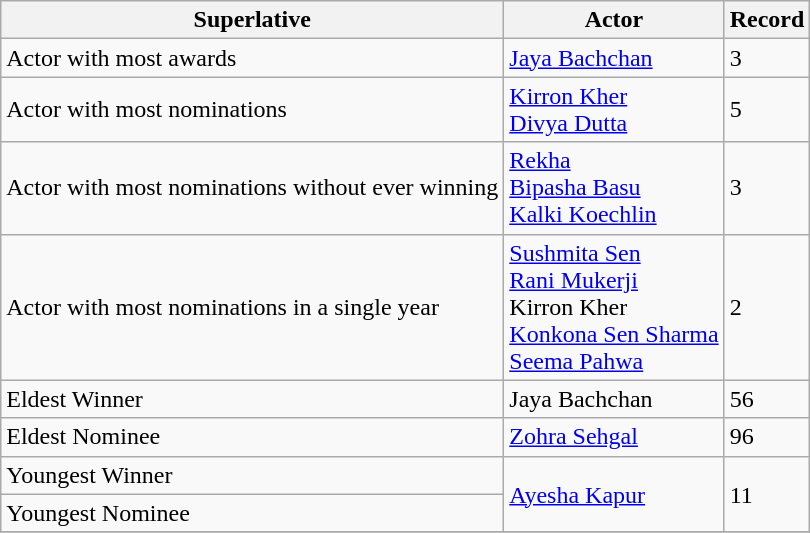<table class="wikitable">
<tr>
<th>Superlative</th>
<th>Actor</th>
<th>Record</th>
</tr>
<tr>
<td>Actor with most awards</td>
<td><a href='#'>Jaya Bachchan</a></td>
<td>3</td>
</tr>
<tr>
<td>Actor with most nominations</td>
<td><a href='#'>Kirron Kher</a><br><a href='#'>Divya Dutta</a></td>
<td>5</td>
</tr>
<tr>
<td>Actor with most nominations without ever winning</td>
<td><a href='#'>Rekha</a><br><a href='#'>Bipasha Basu</a><br><a href='#'>Kalki Koechlin</a></td>
<td>3</td>
</tr>
<tr>
<td>Actor with most nominations in a single year</td>
<td><a href='#'>Sushmita Sen</a> <br><a href='#'>Rani Mukerji</a>  <br>Kirron Kher  <br><a href='#'>Konkona Sen Sharma</a>  <br><a href='#'>Seema Pahwa</a> </td>
<td>2</td>
</tr>
<tr>
<td>Eldest Winner</td>
<td>Jaya Bachchan<br></td>
<td>56</td>
</tr>
<tr>
<td>Eldest Nominee</td>
<td><a href='#'>Zohra Sehgal</a><br></td>
<td>96</td>
</tr>
<tr>
<td>Youngest Winner</td>
<td rowspan="2"><a href='#'>Ayesha Kapur</a><br></td>
<td rowspan="2">11</td>
</tr>
<tr>
<td>Youngest Nominee</td>
</tr>
<tr>
</tr>
</table>
